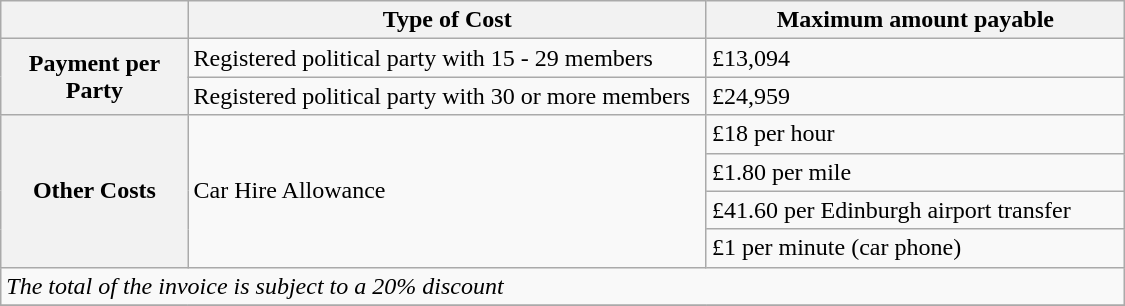<table class="wikitable" width="750" border="0">
<tr>
<th width="120"></th>
<th width="350">Type of Cost</th>
<th width="280">Maximum amount payable</th>
</tr>
<tr>
<th rowspan="2">Payment per Party</th>
<td>Registered political party with 15 - 29 members</td>
<td>£13,094</td>
</tr>
<tr>
<td>Registered political party with 30 or more members</td>
<td>£24,959</td>
</tr>
<tr>
<th rowspan="4">Other Costs</th>
<td rowspan="4">Car Hire Allowance</td>
<td>£18 per hour</td>
</tr>
<tr>
<td>£1.80 per mile</td>
</tr>
<tr>
<td>£41.60 per Edinburgh airport transfer</td>
</tr>
<tr>
<td>£1 per minute (car phone)</td>
</tr>
<tr>
<td colspan="3"><em>The total of the invoice is subject to a 20% discount</em></td>
</tr>
<tr>
</tr>
</table>
